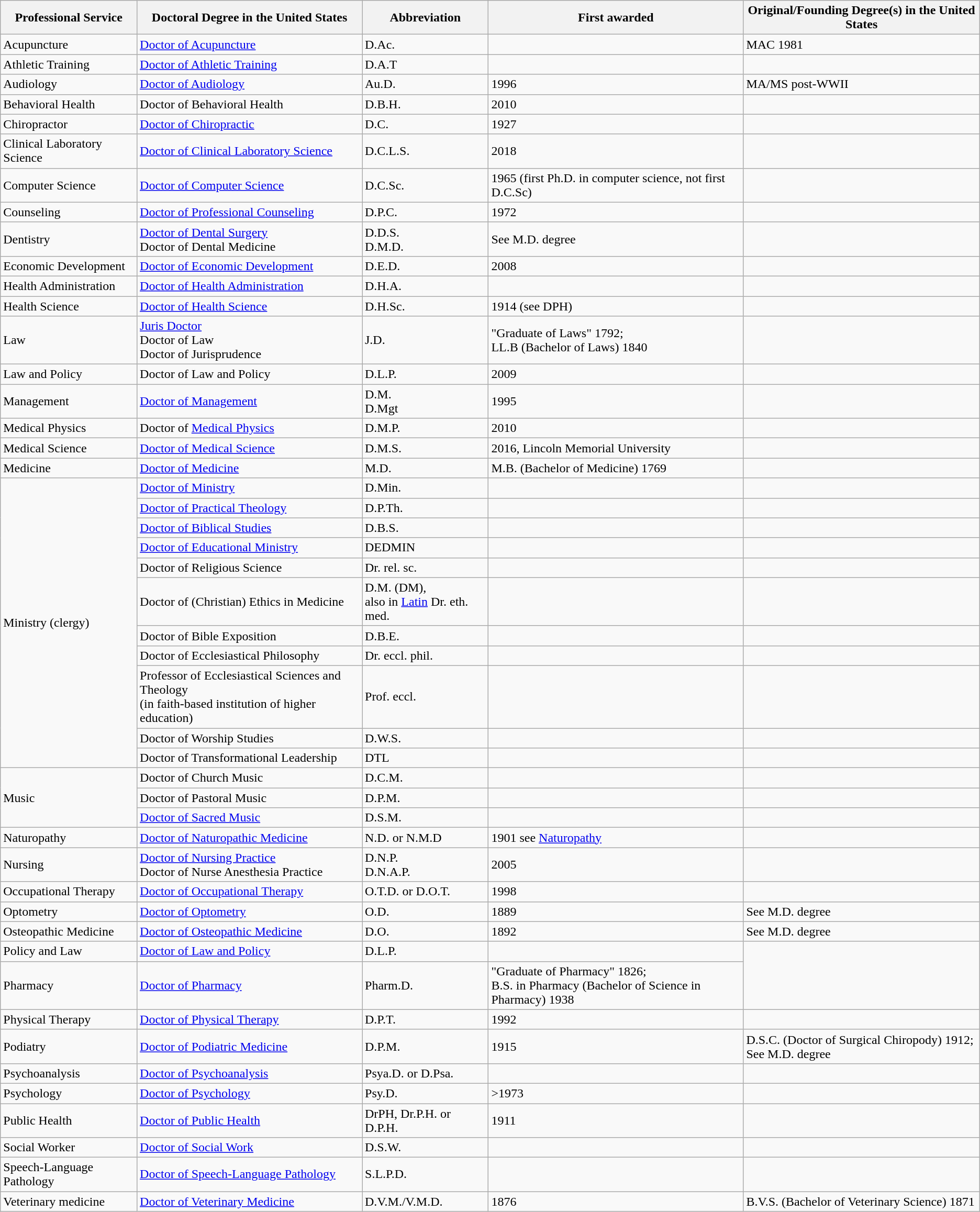<table class=wikitable>
<tr>
<th>Professional Service</th>
<th>Doctoral Degree in the United States</th>
<th>Abbreviation</th>
<th>First awarded</th>
<th>Original/Founding Degree(s) in the United States<br></th>
</tr>
<tr>
<td>Acupuncture</td>
<td><a href='#'>Doctor of Acupuncture</a></td>
<td>D.Ac.</td>
<td></td>
<td>MAC 1981</td>
</tr>
<tr>
<td>Athletic Training</td>
<td><a href='#'>Doctor of Athletic Training</a></td>
<td>D.A.T</td>
<td></td>
<td></td>
</tr>
<tr>
<td>Audiology</td>
<td><a href='#'>Doctor of Audiology</a></td>
<td>Au.D.</td>
<td>1996</td>
<td>MA/MS post-WWII</td>
</tr>
<tr>
<td>Behavioral Health</td>
<td>Doctor of Behavioral Health</td>
<td>D.B.H.</td>
<td>2010</td>
<td></td>
</tr>
<tr>
<td>Chiropractor</td>
<td><a href='#'>Doctor of Chiropractic</a></td>
<td>D.C.</td>
<td>1927</td>
<td></td>
</tr>
<tr>
<td>Clinical Laboratory Science</td>
<td><a href='#'>Doctor of Clinical Laboratory Science</a></td>
<td>D.C.L.S.</td>
<td>2018</td>
<td></td>
</tr>
<tr>
<td>Computer Science</td>
<td><a href='#'>Doctor of Computer Science</a></td>
<td>D.C.Sc.</td>
<td>1965 (first Ph.D. in computer science, not first D.C.Sc)</td>
<td></td>
</tr>
<tr>
<td>Counseling</td>
<td><a href='#'>Doctor of Professional Counseling</a></td>
<td>D.P.C.</td>
<td>1972</td>
<td></td>
</tr>
<tr>
<td>Dentistry</td>
<td><a href='#'>Doctor of Dental Surgery</a><br>Doctor of Dental Medicine</td>
<td>D.D.S.<br>D.M.D.</td>
<td 1841>See M.D. degree</td>
</tr>
<tr>
<td>Economic Development</td>
<td><a href='#'>Doctor of Economic Development</a></td>
<td>D.E.D.</td>
<td>2008</td>
<td></td>
</tr>
<tr>
<td>Health Administration</td>
<td><a href='#'>Doctor of Health Administration</a></td>
<td>D.H.A.</td>
<td></td>
<td></td>
</tr>
<tr>
<td>Health Science</td>
<td><a href='#'>Doctor of Health Science</a></td>
<td>D.H.Sc.</td>
<td>1914 (see DPH)</td>
<td></td>
</tr>
<tr>
<td>Law</td>
<td><a href='#'>Juris Doctor</a><br>Doctor of Law<br>Doctor of Jurisprudence</td>
<td>J.D.</td>
<td 1902>"Graduate of Laws" 1792;<br>LL.B (Bachelor of Laws) 1840</td>
</tr>
<tr>
<td>Law and Policy</td>
<td>Doctor of Law and Policy</td>
<td>D.L.P.</td>
<td>2009</td>
<td></td>
</tr>
<tr>
<td>Management</td>
<td><a href='#'>Doctor of Management</a></td>
<td>D.M. <br> D.Mgt</td>
<td>1995</td>
<td></td>
</tr>
<tr>
<td>Medical Physics</td>
<td>Doctor of <a href='#'>Medical Physics</a></td>
<td>D.M.P.</td>
<td>2010</td>
<td></td>
</tr>
<tr>
<td>Medical Science</td>
<td><a href='#'>Doctor of Medical Science</a></td>
<td>D.M.S.</td>
<td>2016, Lincoln Memorial University</td>
<td></td>
</tr>
<tr>
<td>Medicine</td>
<td><a href='#'>Doctor of Medicine</a></td>
<td>M.D.</td>
<td 1770>M.B. (Bachelor of Medicine) 1769</td>
</tr>
<tr>
<td rowspan="11">Ministry (clergy)</td>
<td><a href='#'>Doctor of Ministry</a></td>
<td>D.Min.</td>
<td></td>
<td></td>
</tr>
<tr>
<td><a href='#'>Doctor of Practical Theology</a></td>
<td>D.P.Th.</td>
<td></td>
<td></td>
</tr>
<tr>
<td><a href='#'>Doctor of Biblical Studies</a></td>
<td>D.B.S.</td>
<td></td>
<td></td>
</tr>
<tr>
<td><a href='#'>Doctor of Educational Ministry</a></td>
<td>DEDMIN</td>
<td></td>
<td></td>
</tr>
<tr>
<td>Doctor of Religious Science</td>
<td>Dr. rel. sc.</td>
<td></td>
<td></td>
</tr>
<tr>
<td>Doctor of (Christian) Ethics in Medicine</td>
<td>D.M. (DM),<br>also in <a href='#'>Latin</a> Dr. eth. med.</td>
<td></td>
<td></td>
</tr>
<tr>
<td>Doctor of Bible Exposition</td>
<td>D.B.E.</td>
<td></td>
<td></td>
</tr>
<tr>
<td>Doctor of Ecclesiastical Philosophy</td>
<td>Dr. eccl. phil.</td>
<td></td>
<td></td>
</tr>
<tr>
<td>Professor of Ecclesiastical Sciences and Theology<br>(in faith-based institution of higher education)</td>
<td>Prof. eccl.</td>
<td></td>
<td></td>
</tr>
<tr>
<td>Doctor of Worship Studies</td>
<td>D.W.S.</td>
<td></td>
<td></td>
</tr>
<tr>
<td>Doctor of Transformational Leadership</td>
<td>DTL</td>
<td></td>
<td></td>
</tr>
<tr>
<td rowspan="3">Music</td>
<td>Doctor of Church Music</td>
<td>D.C.M.</td>
<td></td>
<td></td>
</tr>
<tr>
<td>Doctor of Pastoral Music</td>
<td>D.P.M.</td>
<td></td>
<td></td>
</tr>
<tr>
<td><a href='#'>Doctor of Sacred Music</a></td>
<td>D.S.M.</td>
<td></td>
<td></td>
</tr>
<tr>
<td>Naturopathy</td>
<td><a href='#'>Doctor of Naturopathic Medicine</a></td>
<td>N.D. or N.M.D</td>
<td>1901 see <a href='#'>Naturopathy</a></td>
<td></td>
</tr>
<tr>
<td>Nursing</td>
<td><a href='#'>Doctor of Nursing Practice</a><br>Doctor of Nurse Anesthesia Practice</td>
<td>D.N.P.<br>D.N.A.P.</td>
<td>2005</td>
<td></td>
</tr>
<tr>
<td>Occupational Therapy</td>
<td><a href='#'>Doctor of Occupational Therapy</a></td>
<td>O.T.D. or D.O.T.</td>
<td>1998</td>
<td></td>
</tr>
<tr>
<td>Optometry</td>
<td><a href='#'>Doctor of Optometry</a></td>
<td>O.D.</td>
<td>1889</td>
<td>See M.D. degree</td>
</tr>
<tr>
<td>Osteopathic Medicine</td>
<td><a href='#'>Doctor of Osteopathic Medicine</a></td>
<td>D.O.</td>
<td>1892</td>
<td>See M.D. degree</td>
</tr>
<tr>
<td>Policy and Law</td>
<td><a href='#'>Doctor of Law and Policy</a></td>
<td>D.L.P.</td>
<td></td>
</tr>
<tr>
<td>Pharmacy</td>
<td><a href='#'>Doctor of Pharmacy</a></td>
<td>Pharm.D.</td>
<td 1950 (program established)>"Graduate of Pharmacy" 1826;<br>B.S. in Pharmacy (Bachelor of Science in Pharmacy) 1938</td>
</tr>
<tr>
<td>Physical Therapy</td>
<td><a href='#'>Doctor of Physical Therapy</a></td>
<td>D.P.T.</td>
<td>1992</td>
<td></td>
</tr>
<tr>
<td>Podiatry</td>
<td><a href='#'>Doctor of Podiatric Medicine</a></td>
<td>D.P.M.</td>
<td>1915</td>
<td>D.S.C. (Doctor of Surgical Chiropody) 1912;<br>See M.D. degree</td>
</tr>
<tr>
<td>Psychoanalysis</td>
<td><a href='#'>Doctor of Psychoanalysis</a></td>
<td>Psya.D. or D.Psa.</td>
<td></td>
<td></td>
</tr>
<tr>
<td>Psychology</td>
<td><a href='#'>Doctor of Psychology</a></td>
<td>Psy.D.</td>
<td>>1973</td>
<td></td>
</tr>
<tr>
<td>Public Health</td>
<td><a href='#'>Doctor of Public Health</a></td>
<td>DrPH, Dr.P.H. or D.P.H.</td>
<td>1911</td>
<td></td>
</tr>
<tr>
<td>Social Worker</td>
<td><a href='#'>Doctor of Social Work</a></td>
<td>D.S.W.</td>
<td></td>
<td></td>
</tr>
<tr>
<td>Speech-Language Pathology</td>
<td><a href='#'>Doctor of Speech-Language Pathology</a></td>
<td>S.L.P.D.</td>
<td></td>
<td></td>
</tr>
<tr>
<td>Veterinary medicine</td>
<td><a href='#'>Doctor of Veterinary Medicine</a></td>
<td>D.V.M./V.M.D.</td>
<td>1876</td>
<td>B.V.S. (Bachelor of Veterinary Science) 1871</td>
</tr>
</table>
